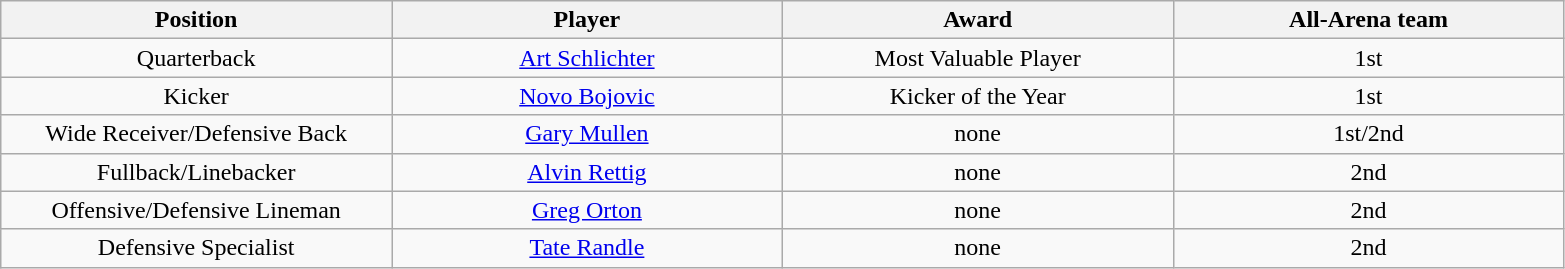<table class="wikitable sortable">
<tr>
<th bgcolor="#DDDDFF" width="20%">Position</th>
<th bgcolor="#DDDDFF" width="20%">Player</th>
<th bgcolor="#DDDDFF" width="20%">Award</th>
<th bgcolor="#DDDDFF" width="20%">All-Arena team</th>
</tr>
<tr align="center">
<td>Quarterback</td>
<td><a href='#'>Art Schlichter</a></td>
<td>Most Valuable Player</td>
<td>1st</td>
</tr>
<tr align="center">
<td>Kicker</td>
<td><a href='#'>Novo Bojovic</a></td>
<td>Kicker of the Year</td>
<td>1st</td>
</tr>
<tr align="center">
<td>Wide Receiver/Defensive Back</td>
<td><a href='#'>Gary Mullen</a></td>
<td>none</td>
<td>1st/2nd</td>
</tr>
<tr align="center">
<td>Fullback/Linebacker</td>
<td><a href='#'>Alvin Rettig</a></td>
<td>none</td>
<td>2nd</td>
</tr>
<tr align="center">
<td>Offensive/Defensive Lineman</td>
<td><a href='#'>Greg Orton</a></td>
<td>none</td>
<td>2nd</td>
</tr>
<tr align="center">
<td>Defensive Specialist</td>
<td><a href='#'>Tate Randle</a></td>
<td>none</td>
<td>2nd</td>
</tr>
</table>
